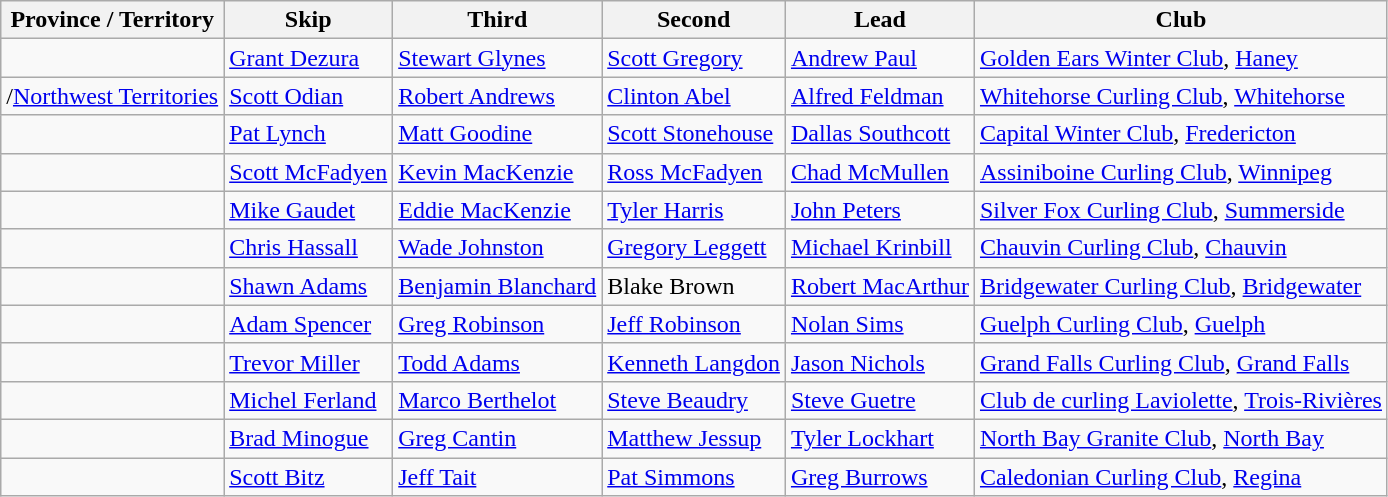<table class="wikitable">
<tr>
<th>Province / Territory</th>
<th>Skip</th>
<th>Third</th>
<th>Second</th>
<th>Lead</th>
<th>Club</th>
</tr>
<tr>
<td></td>
<td><a href='#'>Grant Dezura</a></td>
<td><a href='#'>Stewart Glynes</a></td>
<td><a href='#'>Scott Gregory</a></td>
<td><a href='#'>Andrew Paul</a></td>
<td><a href='#'>Golden Ears Winter Club</a>, <a href='#'>Haney</a></td>
</tr>
<tr>
<td>/<a href='#'>Northwest Territories</a></td>
<td><a href='#'>Scott Odian</a></td>
<td><a href='#'>Robert Andrews</a></td>
<td><a href='#'>Clinton Abel</a></td>
<td><a href='#'>Alfred Feldman</a></td>
<td><a href='#'>Whitehorse Curling Club</a>, <a href='#'>Whitehorse</a></td>
</tr>
<tr>
<td></td>
<td><a href='#'>Pat Lynch</a></td>
<td><a href='#'>Matt Goodine</a></td>
<td><a href='#'>Scott Stonehouse</a></td>
<td><a href='#'>Dallas Southcott</a></td>
<td><a href='#'>Capital Winter Club</a>, <a href='#'>Fredericton</a></td>
</tr>
<tr>
<td></td>
<td><a href='#'>Scott McFadyen</a></td>
<td><a href='#'>Kevin MacKenzie</a></td>
<td><a href='#'>Ross McFadyen</a></td>
<td><a href='#'>Chad McMullen</a></td>
<td><a href='#'>Assiniboine Curling Club</a>, <a href='#'>Winnipeg</a></td>
</tr>
<tr>
<td></td>
<td><a href='#'>Mike Gaudet</a></td>
<td><a href='#'>Eddie MacKenzie</a></td>
<td><a href='#'>Tyler Harris</a></td>
<td><a href='#'>John Peters</a></td>
<td><a href='#'>Silver Fox Curling Club</a>, <a href='#'>Summerside</a></td>
</tr>
<tr>
<td></td>
<td><a href='#'>Chris Hassall</a></td>
<td><a href='#'>Wade Johnston</a></td>
<td><a href='#'>Gregory Leggett</a></td>
<td><a href='#'>Michael Krinbill</a></td>
<td><a href='#'>Chauvin Curling Club</a>, <a href='#'>Chauvin</a></td>
</tr>
<tr>
<td></td>
<td><a href='#'>Shawn Adams</a></td>
<td><a href='#'>Benjamin Blanchard</a></td>
<td>Blake Brown</td>
<td><a href='#'>Robert MacArthur</a></td>
<td><a href='#'>Bridgewater Curling Club</a>, <a href='#'>Bridgewater</a></td>
</tr>
<tr>
<td></td>
<td><a href='#'>Adam Spencer</a></td>
<td><a href='#'>Greg Robinson</a></td>
<td><a href='#'>Jeff Robinson</a></td>
<td><a href='#'>Nolan Sims</a></td>
<td><a href='#'>Guelph Curling Club</a>, <a href='#'>Guelph</a></td>
</tr>
<tr>
<td></td>
<td><a href='#'>Trevor Miller</a></td>
<td><a href='#'>Todd Adams</a></td>
<td><a href='#'>Kenneth Langdon</a></td>
<td><a href='#'>Jason Nichols</a></td>
<td><a href='#'>Grand Falls Curling Club</a>, <a href='#'>Grand Falls</a></td>
</tr>
<tr>
<td></td>
<td><a href='#'>Michel Ferland</a></td>
<td><a href='#'>Marco Berthelot</a></td>
<td><a href='#'>Steve Beaudry</a></td>
<td><a href='#'>Steve Guetre</a></td>
<td><a href='#'>Club de curling Laviolette</a>, <a href='#'>Trois-Rivières</a></td>
</tr>
<tr>
<td></td>
<td><a href='#'>Brad Minogue</a></td>
<td><a href='#'>Greg Cantin</a></td>
<td><a href='#'>Matthew Jessup</a></td>
<td><a href='#'>Tyler Lockhart</a></td>
<td><a href='#'>North Bay Granite Club</a>, <a href='#'>North Bay</a></td>
</tr>
<tr>
<td></td>
<td><a href='#'>Scott Bitz</a></td>
<td><a href='#'>Jeff Tait</a></td>
<td><a href='#'>Pat Simmons</a></td>
<td><a href='#'>Greg Burrows</a></td>
<td><a href='#'>Caledonian Curling Club</a>, <a href='#'>Regina</a></td>
</tr>
</table>
